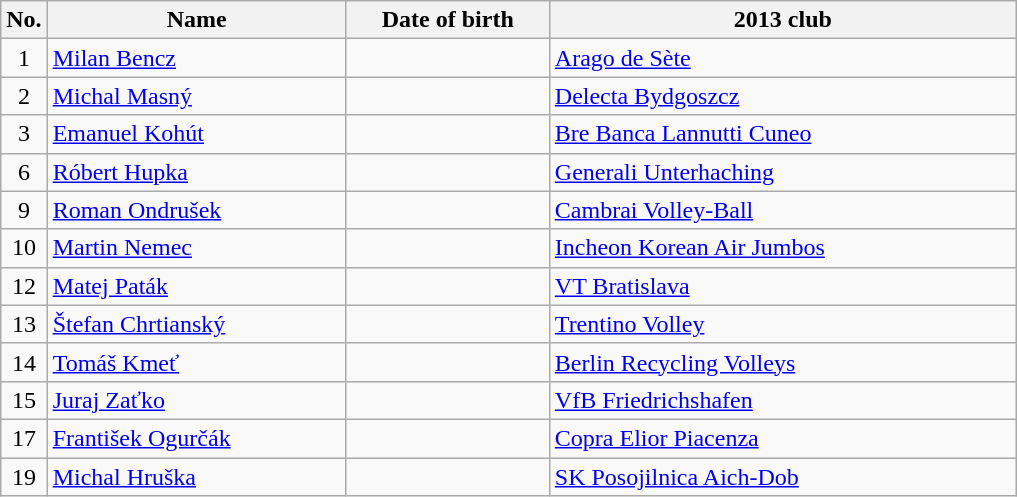<table class="wikitable sortable" style="font-size:100%; text-align:left;">
<tr>
<th>No.</th>
<th style="width:12em">Name</th>
<th style="width:8em">Date of birth</th>
<th style="width:19em">2013 club</th>
</tr>
<tr>
<td align=center>1</td>
<td><a href='#'>Milan Bencz</a></td>
<td align=right></td>
<td> <a href='#'>Arago de Sète</a></td>
</tr>
<tr>
<td align=center>2</td>
<td><a href='#'>Michal Masný</a></td>
<td align=right></td>
<td> <a href='#'>Delecta Bydgoszcz</a></td>
</tr>
<tr>
<td align=center>3</td>
<td><a href='#'>Emanuel Kohút</a></td>
<td align=right></td>
<td> <a href='#'>Bre Banca Lannutti Cuneo</a></td>
</tr>
<tr>
<td align=center>6</td>
<td><a href='#'>Róbert Hupka</a></td>
<td align=right></td>
<td> <a href='#'>Generali Unterhaching</a></td>
</tr>
<tr>
<td align=center>9</td>
<td><a href='#'>Roman Ondrušek</a></td>
<td align=right></td>
<td> <a href='#'>Cambrai Volley-Ball</a></td>
</tr>
<tr>
<td align=center>10</td>
<td><a href='#'>Martin Nemec</a></td>
<td align=right></td>
<td> <a href='#'>Incheon Korean Air Jumbos</a></td>
</tr>
<tr>
<td align=center>12</td>
<td><a href='#'>Matej Paták</a></td>
<td align=right></td>
<td> <a href='#'>VT Bratislava</a></td>
</tr>
<tr>
<td align=center>13</td>
<td><a href='#'>Štefan Chrtianský</a></td>
<td align=right></td>
<td> <a href='#'>Trentino Volley</a></td>
</tr>
<tr>
<td align=center>14</td>
<td><a href='#'>Tomáš Kmeť</a></td>
<td align=right></td>
<td> <a href='#'>Berlin Recycling Volleys</a></td>
</tr>
<tr>
<td align=center>15</td>
<td><a href='#'>Juraj Zaťko</a></td>
<td align=right></td>
<td> <a href='#'>VfB Friedrichshafen</a></td>
</tr>
<tr>
<td align=center>17</td>
<td><a href='#'>František Ogurčák</a></td>
<td align=right></td>
<td> <a href='#'>Copra Elior Piacenza</a></td>
</tr>
<tr>
<td align=center>19</td>
<td><a href='#'>Michal Hruška</a></td>
<td align=right></td>
<td> <a href='#'>SK Posojilnica Aich-Dob</a></td>
</tr>
</table>
